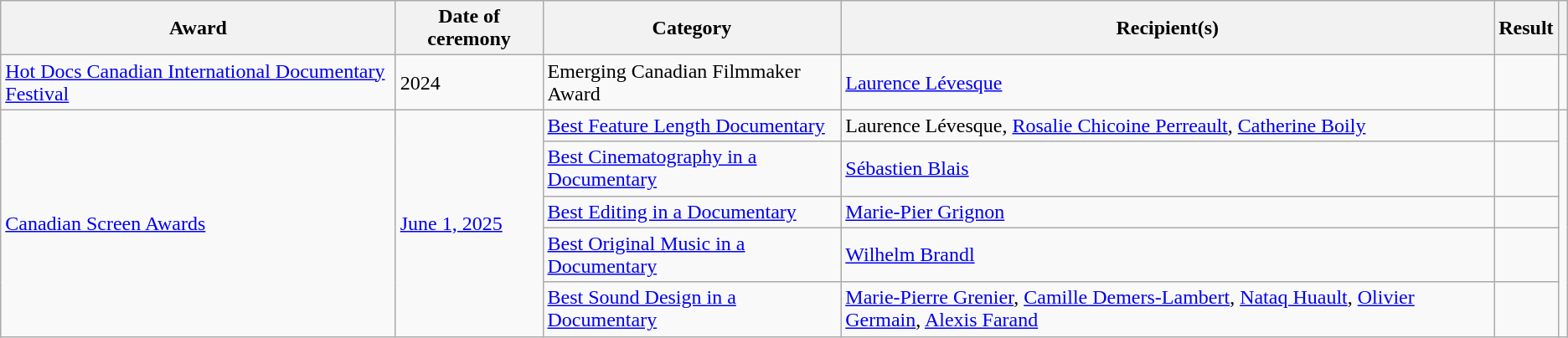<table class="wikitable sortable plainrowheaders">
<tr>
<th scope="col">Award</th>
<th scope="col">Date of ceremony</th>
<th scope="col">Category</th>
<th scope="col">Recipient(s)</th>
<th scope="col">Result</th>
<th scope="col" class="unsortable"></th>
</tr>
<tr>
<td><a href='#'>Hot Docs Canadian International Documentary Festival</a></td>
<td>2024</td>
<td>Emerging Canadian Filmmaker Award</td>
<td><a href='#'>Laurence Lévesque</a></td>
<td></td>
<td></td>
</tr>
<tr>
<td rowspan=5><a href='#'>Canadian Screen Awards</a></td>
<td rowspan=5><a href='#'>June 1, 2025</a></td>
<td><a href='#'>Best Feature Length Documentary</a></td>
<td>Laurence Lévesque, <a href='#'>Rosalie Chicoine Perreault</a>, <a href='#'>Catherine Boily</a></td>
<td></td>
<td rowspan=5></td>
</tr>
<tr>
<td><a href='#'>Best Cinematography in a Documentary</a></td>
<td><a href='#'>Sébastien Blais</a></td>
<td></td>
</tr>
<tr>
<td><a href='#'>Best Editing in a Documentary</a></td>
<td><a href='#'>Marie-Pier Grignon</a></td>
<td></td>
</tr>
<tr>
<td><a href='#'>Best Original Music in a Documentary</a></td>
<td><a href='#'>Wilhelm Brandl</a></td>
<td></td>
</tr>
<tr>
<td><a href='#'>Best Sound Design in a Documentary</a></td>
<td><a href='#'>Marie-Pierre Grenier</a>, <a href='#'>Camille Demers-Lambert</a>, <a href='#'>Nataq Huault</a>, <a href='#'>Olivier Germain</a>, <a href='#'>Alexis Farand</a></td>
<td></td>
</tr>
</table>
